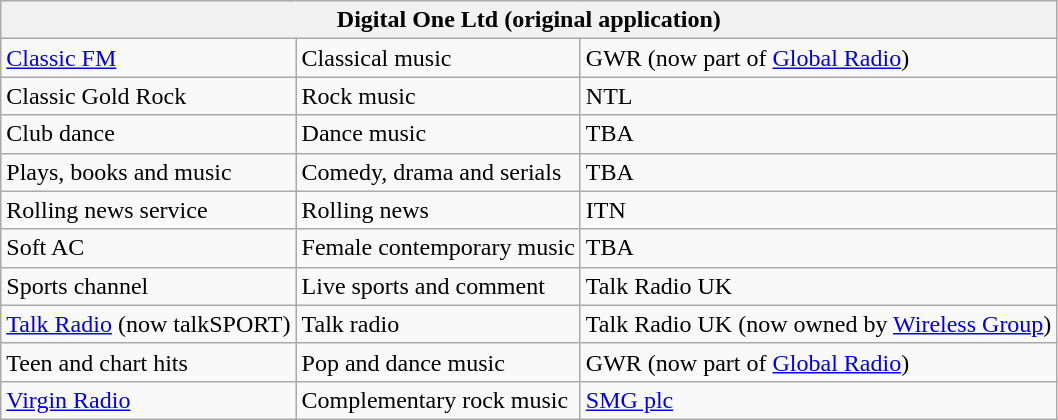<table class="wikitable">
<tr>
<th colspan="3">Digital One Ltd (original application)</th>
</tr>
<tr>
<td><a href='#'>Classic FM</a></td>
<td>Classical music</td>
<td>GWR (now part of <a href='#'>Global Radio</a>)</td>
</tr>
<tr>
<td>Classic Gold Rock</td>
<td>Rock music</td>
<td>NTL</td>
</tr>
<tr>
<td>Club dance</td>
<td>Dance music</td>
<td>TBA</td>
</tr>
<tr>
<td>Plays, books and music</td>
<td>Comedy, drama and serials</td>
<td>TBA</td>
</tr>
<tr>
<td>Rolling news service</td>
<td>Rolling news</td>
<td>ITN</td>
</tr>
<tr>
<td>Soft AC</td>
<td>Female contemporary music</td>
<td>TBA</td>
</tr>
<tr>
<td>Sports channel</td>
<td>Live sports and comment</td>
<td>Talk Radio UK</td>
</tr>
<tr>
<td><a href='#'>Talk Radio</a> (now talkSPORT)</td>
<td>Talk radio</td>
<td>Talk Radio UK (now owned by <a href='#'>Wireless Group</a>)</td>
</tr>
<tr>
<td>Teen and chart hits</td>
<td>Pop and dance music</td>
<td>GWR (now part of <a href='#'>Global Radio</a>)</td>
</tr>
<tr>
<td><a href='#'>Virgin Radio</a></td>
<td>Complementary rock music</td>
<td><a href='#'>SMG plc</a></td>
</tr>
</table>
